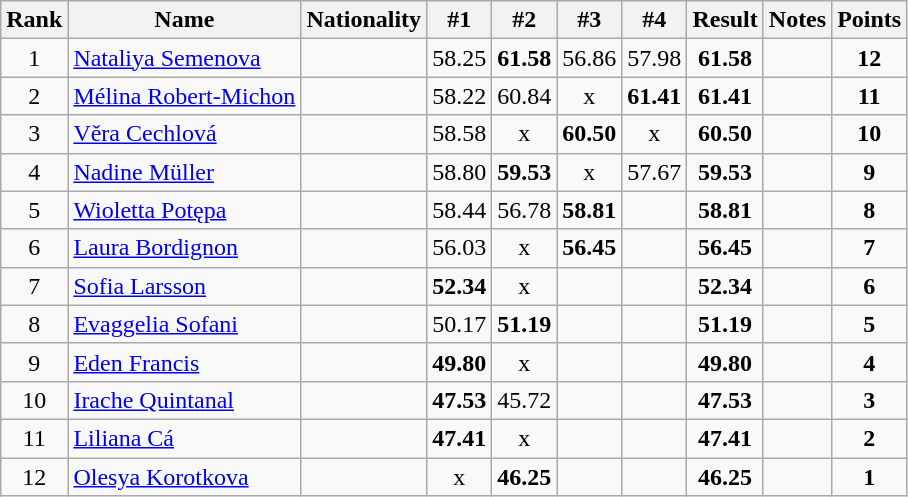<table class="wikitable sortable" style="text-align:center">
<tr>
<th>Rank</th>
<th>Name</th>
<th>Nationality</th>
<th>#1</th>
<th>#2</th>
<th>#3</th>
<th>#4</th>
<th>Result</th>
<th>Notes</th>
<th>Points</th>
</tr>
<tr>
<td>1</td>
<td align=left><a href='#'>Nataliya Semenova</a></td>
<td align=left></td>
<td>58.25</td>
<td><strong>61.58</strong></td>
<td>56.86</td>
<td>57.98</td>
<td><strong>61.58</strong></td>
<td></td>
<td><strong>12</strong></td>
</tr>
<tr>
<td>2</td>
<td align=left><a href='#'>Mélina Robert-Michon</a></td>
<td align=left></td>
<td>58.22</td>
<td>60.84</td>
<td>x</td>
<td><strong>61.41</strong></td>
<td><strong>61.41</strong></td>
<td></td>
<td><strong>11</strong></td>
</tr>
<tr>
<td>3</td>
<td align=left><a href='#'>Věra Cechlová</a></td>
<td align=left></td>
<td>58.58</td>
<td>x</td>
<td><strong>60.50</strong></td>
<td>x</td>
<td><strong>60.50</strong></td>
<td></td>
<td><strong>10</strong></td>
</tr>
<tr>
<td>4</td>
<td align=left><a href='#'>Nadine Müller</a></td>
<td align=left></td>
<td>58.80</td>
<td><strong>59.53</strong></td>
<td>x</td>
<td>57.67</td>
<td><strong>59.53</strong></td>
<td></td>
<td><strong>9</strong></td>
</tr>
<tr>
<td>5</td>
<td align=left><a href='#'>Wioletta Potępa</a></td>
<td align=left></td>
<td>58.44</td>
<td>56.78</td>
<td><strong>58.81</strong></td>
<td></td>
<td><strong>58.81</strong></td>
<td></td>
<td><strong>8</strong></td>
</tr>
<tr>
<td>6</td>
<td align=left><a href='#'>Laura Bordignon</a></td>
<td align=left></td>
<td>56.03</td>
<td>x</td>
<td><strong>56.45</strong></td>
<td></td>
<td><strong>56.45</strong></td>
<td></td>
<td><strong>7</strong></td>
</tr>
<tr>
<td>7</td>
<td align=left><a href='#'>Sofia Larsson</a></td>
<td align=left></td>
<td><strong>52.34</strong></td>
<td>x</td>
<td></td>
<td></td>
<td><strong>52.34</strong></td>
<td></td>
<td><strong>6</strong></td>
</tr>
<tr>
<td>8</td>
<td align=left><a href='#'>Evaggelia Sofani</a></td>
<td align=left></td>
<td>50.17</td>
<td><strong>51.19</strong></td>
<td></td>
<td></td>
<td><strong>51.19</strong></td>
<td></td>
<td><strong>5</strong></td>
</tr>
<tr>
<td>9</td>
<td align=left><a href='#'>Eden Francis</a></td>
<td align=left></td>
<td><strong>49.80</strong></td>
<td>x</td>
<td></td>
<td></td>
<td><strong>49.80</strong></td>
<td></td>
<td><strong>4</strong></td>
</tr>
<tr>
<td>10</td>
<td align=left><a href='#'>Irache Quintanal</a></td>
<td align=left></td>
<td><strong>47.53</strong></td>
<td>45.72</td>
<td></td>
<td></td>
<td><strong>47.53</strong></td>
<td></td>
<td><strong>3</strong></td>
</tr>
<tr>
<td>11</td>
<td align=left><a href='#'>Liliana Cá</a></td>
<td align=left></td>
<td><strong>47.41</strong></td>
<td>x</td>
<td></td>
<td></td>
<td><strong>47.41</strong></td>
<td></td>
<td><strong>2</strong></td>
</tr>
<tr>
<td>12</td>
<td align=left><a href='#'>Olesya Korotkova</a></td>
<td align=left></td>
<td>x</td>
<td><strong>46.25</strong></td>
<td></td>
<td></td>
<td><strong>46.25</strong></td>
<td></td>
<td><strong>1</strong></td>
</tr>
</table>
